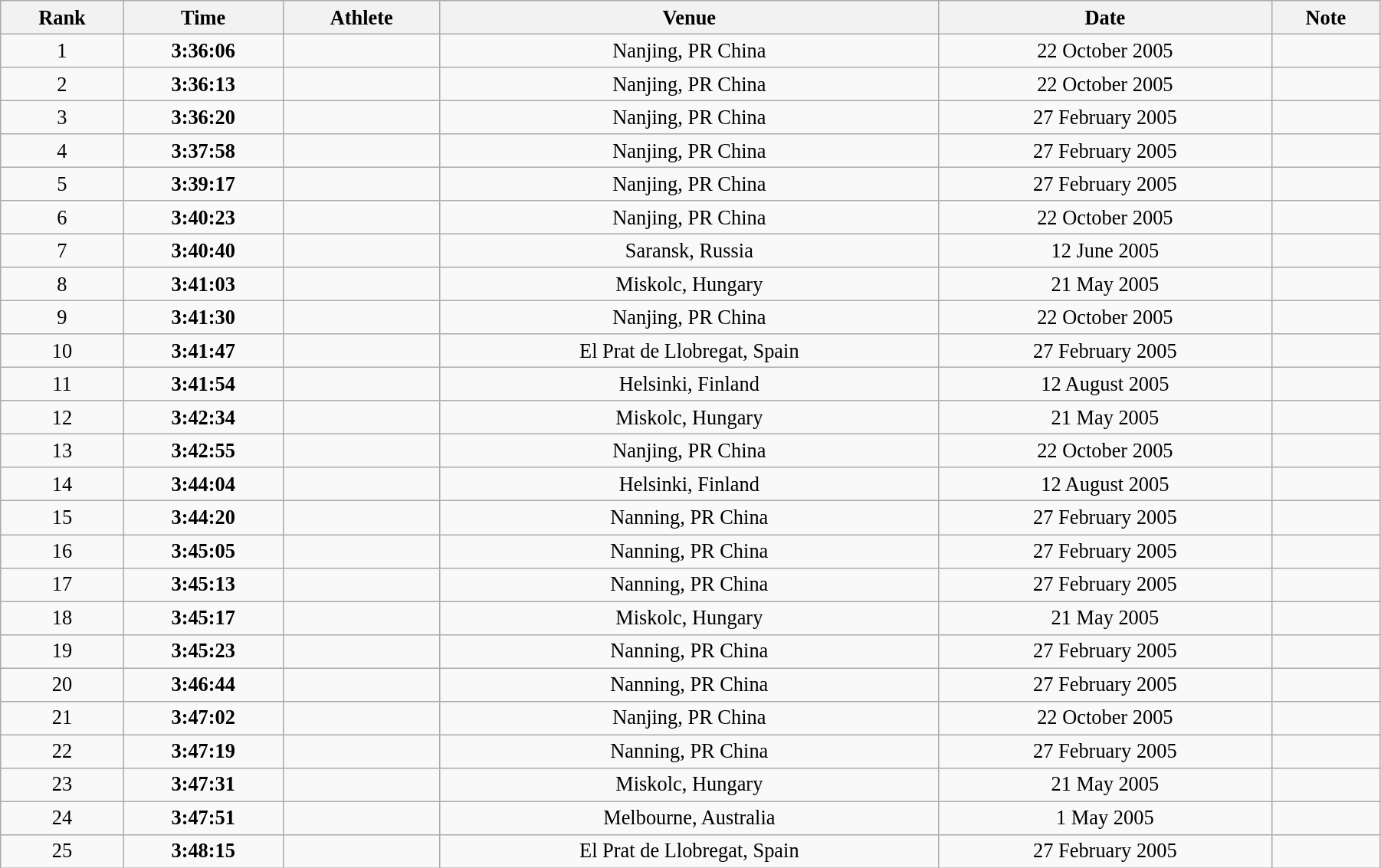<table class="wikitable" style=" text-align:center; font-size:110%;" width="95%">
<tr>
<th>Rank</th>
<th>Time</th>
<th>Athlete</th>
<th>Venue</th>
<th>Date</th>
<th>Note</th>
</tr>
<tr>
<td>1</td>
<td><strong>3:36:06</strong></td>
<td align=left></td>
<td>Nanjing, PR China</td>
<td>22 October 2005</td>
<td></td>
</tr>
<tr>
<td>2</td>
<td><strong>3:36:13</strong></td>
<td align=left></td>
<td>Nanjing, PR China</td>
<td>22 October 2005</td>
<td></td>
</tr>
<tr>
<td>3</td>
<td><strong>3:36:20</strong></td>
<td align=left></td>
<td>Nanjing, PR China</td>
<td>27 February 2005</td>
<td></td>
</tr>
<tr>
<td>4</td>
<td><strong>3:37:58</strong></td>
<td align=left></td>
<td>Nanjing, PR China</td>
<td>27 February 2005</td>
<td></td>
</tr>
<tr>
<td>5</td>
<td><strong>3:39:17</strong></td>
<td align=left></td>
<td>Nanjing, PR China</td>
<td>27 February 2005</td>
<td></td>
</tr>
<tr>
<td>6</td>
<td><strong>3:40:23</strong></td>
<td align=left></td>
<td>Nanjing, PR China</td>
<td>22 October 2005</td>
<td></td>
</tr>
<tr>
<td>7</td>
<td><strong>3:40:40</strong></td>
<td align=left></td>
<td>Saransk, Russia</td>
<td>12 June 2005</td>
<td></td>
</tr>
<tr>
<td>8</td>
<td><strong>3:41:03</strong></td>
<td align=left></td>
<td>Miskolc, Hungary</td>
<td>21 May 2005</td>
<td></td>
</tr>
<tr>
<td>9</td>
<td><strong>3:41:30</strong></td>
<td align=left></td>
<td>Nanjing, PR China</td>
<td>22 October 2005</td>
<td></td>
</tr>
<tr>
<td>10</td>
<td><strong>3:41:47</strong></td>
<td align=left></td>
<td>El Prat de Llobregat, Spain</td>
<td>27 February 2005</td>
<td></td>
</tr>
<tr>
<td>11</td>
<td><strong>3:41:54</strong></td>
<td align=left></td>
<td>Helsinki, Finland</td>
<td>12 August 2005</td>
<td></td>
</tr>
<tr>
<td>12</td>
<td><strong>3:42:34</strong></td>
<td align=left></td>
<td>Miskolc, Hungary</td>
<td>21 May 2005</td>
<td></td>
</tr>
<tr>
<td>13</td>
<td><strong>3:42:55</strong></td>
<td align=left></td>
<td>Nanjing, PR China</td>
<td>22 October 2005</td>
<td></td>
</tr>
<tr>
<td>14</td>
<td><strong>3:44:04</strong></td>
<td align=left></td>
<td>Helsinki, Finland</td>
<td>12 August 2005</td>
<td></td>
</tr>
<tr>
<td>15</td>
<td><strong>3:44:20</strong></td>
<td align=left></td>
<td>Nanning, PR China</td>
<td>27 February 2005</td>
<td></td>
</tr>
<tr>
<td>16</td>
<td><strong>3:45:05</strong></td>
<td align=left></td>
<td>Nanning, PR China</td>
<td>27 February 2005</td>
<td></td>
</tr>
<tr>
<td>17</td>
<td><strong>3:45:13</strong></td>
<td align=left></td>
<td>Nanning, PR China</td>
<td>27 February 2005</td>
<td></td>
</tr>
<tr>
<td>18</td>
<td><strong>3:45:17</strong></td>
<td align=left></td>
<td>Miskolc, Hungary</td>
<td>21 May 2005</td>
<td></td>
</tr>
<tr>
<td>19</td>
<td><strong>3:45:23</strong></td>
<td align=left></td>
<td>Nanning, PR China</td>
<td>27 February 2005</td>
<td></td>
</tr>
<tr>
<td>20</td>
<td><strong>3:46:44</strong></td>
<td align=left></td>
<td>Nanning, PR China</td>
<td>27 February 2005</td>
<td></td>
</tr>
<tr>
<td>21</td>
<td><strong>3:47:02</strong></td>
<td align=left></td>
<td>Nanjing, PR China</td>
<td>22 October 2005</td>
<td></td>
</tr>
<tr>
<td>22</td>
<td><strong>3:47:19</strong></td>
<td align=left></td>
<td>Nanning, PR China</td>
<td>27 February 2005</td>
<td></td>
</tr>
<tr>
<td>23</td>
<td><strong>3:47:31</strong></td>
<td align=left></td>
<td>Miskolc, Hungary</td>
<td>21 May 2005</td>
<td></td>
</tr>
<tr>
<td>24</td>
<td><strong>3:47:51</strong></td>
<td align=left></td>
<td>Melbourne, Australia</td>
<td>1 May 2005</td>
<td></td>
</tr>
<tr>
<td>25</td>
<td><strong>3:48:15</strong></td>
<td align=left></td>
<td>El Prat de Llobregat, Spain</td>
<td>27 February 2005</td>
<td></td>
</tr>
</table>
